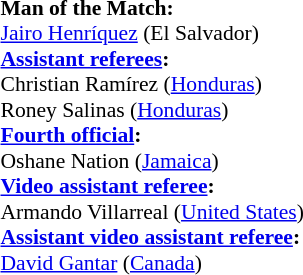<table width=50% style="font-size:90%">
<tr>
<td><br><strong>Man of the Match:</strong>
<br><a href='#'>Jairo Henríquez</a> (El Salvador)<br><strong><a href='#'>Assistant referees</a>:</strong>
<br>Christian Ramírez (<a href='#'>Honduras</a>)
<br>Roney Salinas (<a href='#'>Honduras</a>)
<br><strong><a href='#'>Fourth official</a>:</strong>
<br>Oshane Nation (<a href='#'>Jamaica</a>)
<br><strong><a href='#'>Video assistant referee</a>:</strong>
<br>Armando Villarreal (<a href='#'>United States</a>)
<br><strong><a href='#'>Assistant video assistant referee</a>:</strong>
<br><a href='#'>David Gantar</a> (<a href='#'>Canada</a>)</td>
</tr>
</table>
